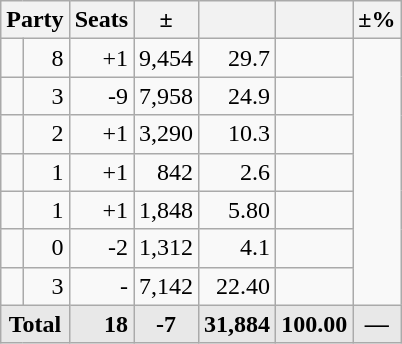<table class=wikitable>
<tr>
<th colspan=2 align=center>Party</th>
<th>Seats</th>
<th>±</th>
<th></th>
<th></th>
<th>±%</th>
</tr>
<tr>
<td></td>
<td align=right>8</td>
<td align=right>+1</td>
<td align=right>9,454</td>
<td align=right>29.7</td>
<td align=right></td>
</tr>
<tr>
<td></td>
<td align=right>3</td>
<td align=right>-9</td>
<td align=right>7,958</td>
<td align=right>24.9</td>
<td align=right></td>
</tr>
<tr>
<td></td>
<td align=right>2</td>
<td align=right>+1</td>
<td align=right>3,290</td>
<td align=right>10.3</td>
<td align=right></td>
</tr>
<tr>
<td></td>
<td align=right>1</td>
<td align=right>+1</td>
<td align=right>842</td>
<td align=right>2.6</td>
<td align=right></td>
</tr>
<tr>
<td></td>
<td align=right>1</td>
<td align=right>+1</td>
<td align=right>1,848</td>
<td align=right>5.80</td>
<td align=right></td>
</tr>
<tr>
<td></td>
<td align=right>0</td>
<td align=right>-2</td>
<td align=right>1,312</td>
<td align=right>4.1</td>
<td align=right></td>
</tr>
<tr>
<td></td>
<td align=right>3</td>
<td align=right>-</td>
<td align=right>7,142</td>
<td align=right>22.40</td>
<td align=right></td>
</tr>
<tr style="font-weight:bold; background:rgb(232,232,232);">
<td colspan=2 align=center>Total</td>
<td align=right>18</td>
<td align=center>-7</td>
<td align=right>31,884</td>
<td align=center>100.00</td>
<td align=center>—</td>
</tr>
</table>
